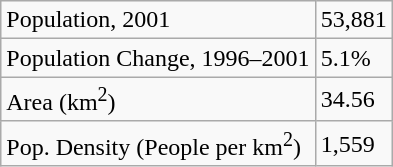<table class="wikitable">
<tr>
<td>Population, 2001</td>
<td>53,881</td>
</tr>
<tr>
<td>Population Change, 1996–2001</td>
<td>5.1%</td>
</tr>
<tr>
<td>Area (km<sup>2</sup>)</td>
<td>34.56</td>
</tr>
<tr>
<td>Pop. Density (People per km<sup>2</sup>)</td>
<td>1,559</td>
</tr>
</table>
